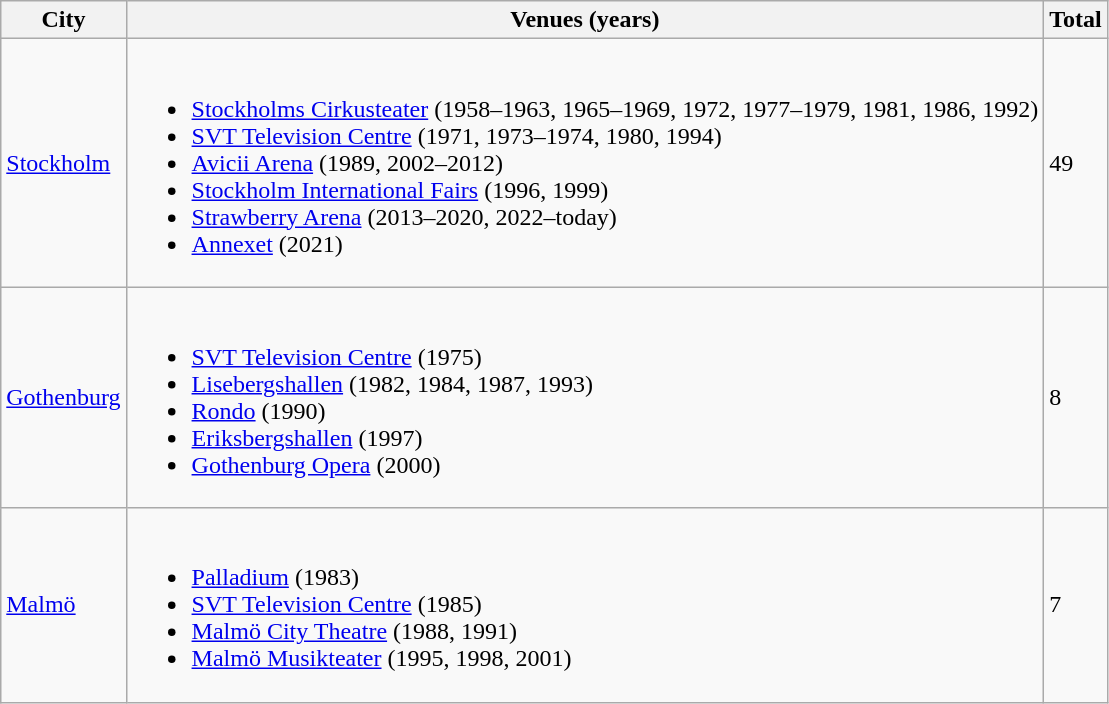<table class="wikitable">
<tr>
<th>City</th>
<th>Venues (years)</th>
<th>Total</th>
</tr>
<tr>
<td><a href='#'>Stockholm</a></td>
<td><br><ul><li><a href='#'>Stockholms Cirkusteater</a> (1958–1963, 1965–1969, 1972, 1977–1979, 1981, 1986, 1992)</li><li><a href='#'>SVT Television Centre</a> (1971, 1973–1974, 1980, 1994)</li><li><a href='#'>Avicii Arena</a> (1989, 2002–2012)</li><li><a href='#'>Stockholm International Fairs</a> (1996, 1999)</li><li><a href='#'>Strawberry Arena</a> (2013–2020, 2022–today)</li><li><a href='#'>Annexet</a> (2021)</li></ul></td>
<td>49</td>
</tr>
<tr>
<td><a href='#'>Gothenburg</a></td>
<td><br><ul><li><a href='#'>SVT Television Centre</a> (1975)</li><li><a href='#'>Lisebergshallen</a> (1982, 1984, 1987, 1993)</li><li><a href='#'>Rondo</a> (1990)</li><li><a href='#'>Eriksbergshallen</a> (1997)</li><li><a href='#'>Gothenburg Opera</a> (2000)</li></ul></td>
<td>8</td>
</tr>
<tr>
<td><a href='#'>Malmö</a></td>
<td><br><ul><li><a href='#'>Palladium</a> (1983)</li><li><a href='#'>SVT Television Centre</a> (1985)</li><li><a href='#'>Malmö City Theatre</a> (1988, 1991)</li><li><a href='#'>Malmö Musikteater</a> (1995, 1998, 2001)</li></ul></td>
<td>7</td>
</tr>
</table>
